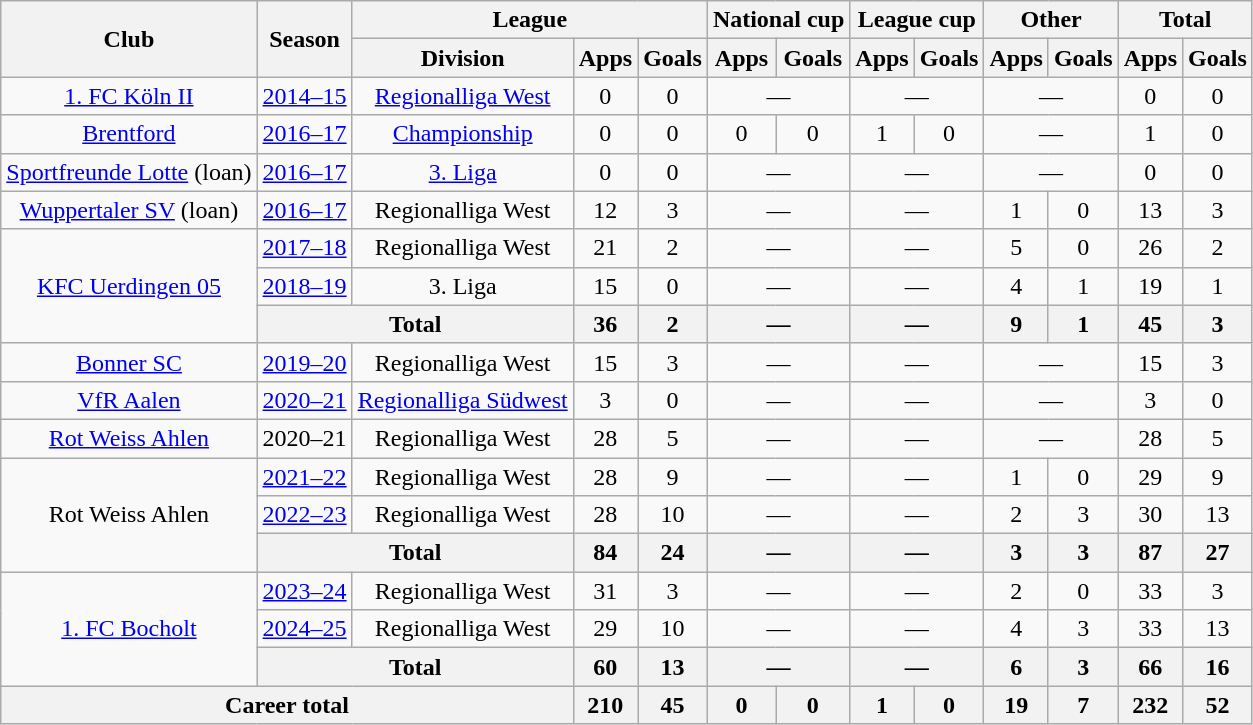<table class="wikitable" style="text-align: center;">
<tr>
<th rowspan="2">Club</th>
<th rowspan="2">Season</th>
<th colspan="3">League</th>
<th colspan="2">National cup</th>
<th colspan="2">League cup</th>
<th colspan="2">Other</th>
<th colspan="2">Total</th>
</tr>
<tr>
<th>Division</th>
<th>Apps</th>
<th>Goals</th>
<th>Apps</th>
<th>Goals</th>
<th>Apps</th>
<th>Goals</th>
<th>Apps</th>
<th>Goals</th>
<th>Apps</th>
<th>Goals</th>
</tr>
<tr>
<td><a href='#'>1. FC Köln II</a></td>
<td><a href='#'>2014–15</a></td>
<td><a href='#'>Regionalliga West</a></td>
<td>0</td>
<td>0</td>
<td colspan="2">—</td>
<td colspan="2">—</td>
<td colspan="2">—</td>
<td>0</td>
<td>0</td>
</tr>
<tr>
<td><a href='#'>Brentford</a></td>
<td><a href='#'>2016–17</a></td>
<td><a href='#'>Championship</a></td>
<td>0</td>
<td>0</td>
<td>0</td>
<td>0</td>
<td>1</td>
<td>0</td>
<td colspan="2">—</td>
<td>1</td>
<td>0</td>
</tr>
<tr>
<td><a href='#'>Sportfreunde Lotte</a> (loan)</td>
<td><a href='#'>2016–17</a></td>
<td><a href='#'>3. Liga</a></td>
<td>0</td>
<td>0</td>
<td colspan="2">—</td>
<td colspan="2">—</td>
<td colspan="2">—</td>
<td>0</td>
<td>0</td>
</tr>
<tr>
<td><a href='#'>Wuppertaler SV</a> (loan)</td>
<td><a href='#'>2016–17</a></td>
<td>Regionalliga West</td>
<td>12</td>
<td>3</td>
<td colspan="2">—</td>
<td colspan="2">—</td>
<td>1</td>
<td>0</td>
<td>13</td>
<td>3</td>
</tr>
<tr>
<td rowspan="3"><a href='#'>KFC Uerdingen 05</a></td>
<td><a href='#'>2017–18</a></td>
<td>Regionalliga West</td>
<td>21</td>
<td>2</td>
<td colspan="2">—</td>
<td colspan="2">—</td>
<td>5</td>
<td>0</td>
<td>26</td>
<td>2</td>
</tr>
<tr>
<td><a href='#'>2018–19</a></td>
<td>3. Liga</td>
<td>15</td>
<td>0</td>
<td colspan="2">—</td>
<td colspan="2">—</td>
<td>4</td>
<td>1</td>
<td>19</td>
<td>1</td>
</tr>
<tr>
<th colspan="2">Total</th>
<th>36</th>
<th>2</th>
<th colspan="2">—</th>
<th colspan="2">—</th>
<th>9</th>
<th>1</th>
<th>45</th>
<th>3</th>
</tr>
<tr>
<td><a href='#'>Bonner SC</a></td>
<td><a href='#'>2019–20</a></td>
<td>Regionalliga West</td>
<td>15</td>
<td>3</td>
<td colspan="2">—</td>
<td colspan="2">—</td>
<td colspan="2">—</td>
<td>15</td>
<td>3</td>
</tr>
<tr>
<td><a href='#'>VfR Aalen</a></td>
<td><a href='#'>2020–21</a></td>
<td><a href='#'>Regionalliga Südwest</a></td>
<td>3</td>
<td>0</td>
<td colspan="2">—</td>
<td colspan="2">—</td>
<td colspan="2">—</td>
<td>3</td>
<td>0</td>
</tr>
<tr>
<td><a href='#'>Rot Weiss Ahlen</a></td>
<td>2020–21</td>
<td>Regionalliga West</td>
<td>28</td>
<td>5</td>
<td colspan="2">—</td>
<td colspan="2">—</td>
<td colspan="2">—</td>
<td>28</td>
<td>5</td>
</tr>
<tr>
<td rowspan="3">Rot Weiss Ahlen</td>
<td><a href='#'>2021–22</a></td>
<td>Regionalliga West</td>
<td>28</td>
<td>9</td>
<td colspan="2">—</td>
<td colspan="2">—</td>
<td>1</td>
<td>0</td>
<td>29</td>
<td>9</td>
</tr>
<tr>
<td><a href='#'>2022–23</a></td>
<td>Regionalliga West</td>
<td>28</td>
<td>10</td>
<td colspan="2">—</td>
<td colspan="2">—</td>
<td>2</td>
<td>3</td>
<td>30</td>
<td>13</td>
</tr>
<tr>
<th colspan="2">Total</th>
<th>84</th>
<th>24</th>
<th colspan="2">—</th>
<th colspan="2">—</th>
<th>3</th>
<th>3</th>
<th>87</th>
<th>27</th>
</tr>
<tr>
<td rowspan="3"><a href='#'>1. FC Bocholt</a></td>
<td><a href='#'>2023–24</a></td>
<td>Regionalliga West</td>
<td>31</td>
<td>3</td>
<td colspan="2">—</td>
<td colspan="2">—</td>
<td>2</td>
<td>0</td>
<td>33</td>
<td>3</td>
</tr>
<tr>
<td><a href='#'>2024–25</a></td>
<td>Regionalliga West</td>
<td>29</td>
<td>10</td>
<td colspan="2">—</td>
<td colspan="2">—</td>
<td>4</td>
<td>3</td>
<td>33</td>
<td>13</td>
</tr>
<tr>
<th colspan="2">Total</th>
<th>60</th>
<th>13</th>
<th colspan="2">—</th>
<th colspan="2">—</th>
<th>6</th>
<th>3</th>
<th>66</th>
<th>16</th>
</tr>
<tr>
<th colspan="3">Career total</th>
<th>210</th>
<th>45</th>
<th>0</th>
<th>0</th>
<th>1</th>
<th>0</th>
<th>19</th>
<th>7</th>
<th>232</th>
<th>52</th>
</tr>
</table>
